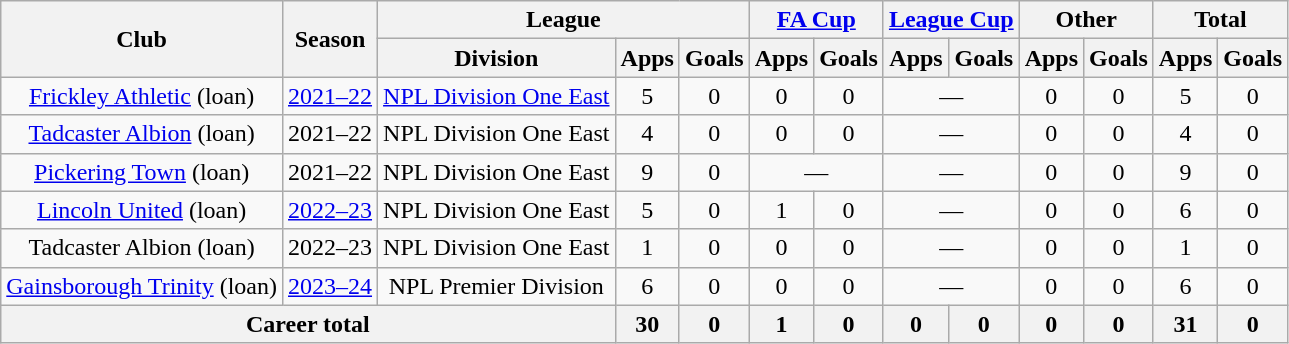<table class="wikitable" style="text-align: center">
<tr>
<th rowspan="2">Club</th>
<th rowspan="2">Season</th>
<th colspan="3">League</th>
<th colspan="2"><a href='#'>FA Cup</a></th>
<th colspan="2"><a href='#'>League Cup</a></th>
<th colspan="2">Other</th>
<th colspan="2">Total</th>
</tr>
<tr>
<th>Division</th>
<th>Apps</th>
<th>Goals</th>
<th>Apps</th>
<th>Goals</th>
<th>Apps</th>
<th>Goals</th>
<th>Apps</th>
<th>Goals</th>
<th>Apps</th>
<th>Goals</th>
</tr>
<tr>
<td><a href='#'>Frickley Athletic</a> (loan)</td>
<td><a href='#'>2021–22</a></td>
<td><a href='#'>NPL Division One East</a></td>
<td>5</td>
<td>0</td>
<td>0</td>
<td>0</td>
<td colspan="2">—</td>
<td>0</td>
<td>0</td>
<td>5</td>
<td>0</td>
</tr>
<tr>
<td><a href='#'>Tadcaster Albion</a> (loan)</td>
<td>2021–22</td>
<td>NPL Division One East</td>
<td>4</td>
<td>0</td>
<td>0</td>
<td>0</td>
<td colspan="2">—</td>
<td>0</td>
<td>0</td>
<td>4</td>
<td>0</td>
</tr>
<tr>
<td><a href='#'>Pickering Town</a> (loan)</td>
<td>2021–22</td>
<td>NPL Division One East</td>
<td>9</td>
<td>0</td>
<td colspan="2">—</td>
<td colspan="2">—</td>
<td>0</td>
<td>0</td>
<td>9</td>
<td>0</td>
</tr>
<tr>
<td><a href='#'>Lincoln United</a> (loan)</td>
<td><a href='#'>2022–23</a></td>
<td>NPL Division One East</td>
<td>5</td>
<td>0</td>
<td>1</td>
<td>0</td>
<td colspan="2">—</td>
<td>0</td>
<td>0</td>
<td>6</td>
<td>0</td>
</tr>
<tr>
<td>Tadcaster Albion (loan)</td>
<td>2022–23</td>
<td>NPL Division One East</td>
<td>1</td>
<td>0</td>
<td>0</td>
<td>0</td>
<td colspan="2">—</td>
<td>0</td>
<td>0</td>
<td>1</td>
<td>0</td>
</tr>
<tr>
<td><a href='#'>Gainsborough Trinity</a> (loan)</td>
<td><a href='#'>2023–24</a></td>
<td>NPL Premier Division</td>
<td>6</td>
<td>0</td>
<td>0</td>
<td>0</td>
<td colspan="2">—</td>
<td>0</td>
<td>0</td>
<td>6</td>
<td>0</td>
</tr>
<tr>
<th colspan="3">Career total</th>
<th>30</th>
<th>0</th>
<th>1</th>
<th>0</th>
<th>0</th>
<th>0</th>
<th>0</th>
<th>0</th>
<th>31</th>
<th>0</th>
</tr>
</table>
